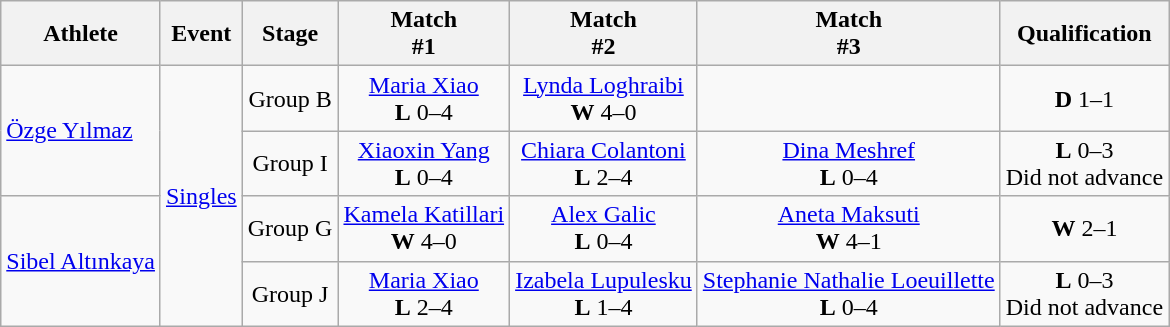<table class=wikitable>
<tr>
<th>Athlete</th>
<th>Event</th>
<th>Stage</th>
<th>Match<br>#1</th>
<th>Match<br>#2</th>
<th>Match<br>#3</th>
<th>Qualification</th>
</tr>
<tr align=center>
<td align=left rowspan=2><a href='#'>Özge Yılmaz</a></td>
<td align=left rowspan=4><a href='#'>Singles</a></td>
<td>Group B</td>
<td> <a href='#'>Maria Xiao</a><br><strong>L</strong> 0–4</td>
<td> <a href='#'>Lynda Loghraibi</a><br><strong>W</strong> 4–0</td>
<td></td>
<td><strong>D</strong> 1–1</td>
</tr>
<tr align=center>
<td>Group I</td>
<td> <a href='#'>Xiaoxin Yang</a><br><strong>L</strong> 0–4</td>
<td> <a href='#'>Chiara Colantoni</a><br><strong>L</strong> 2–4</td>
<td> <a href='#'>Dina Meshref</a><br><strong>L</strong> 0–4</td>
<td><strong>L</strong> 0–3<br>Did not advance</td>
</tr>
<tr align=center>
<td align=left rowspan=2><a href='#'>Sibel Altınkaya</a></td>
<td>Group G</td>
<td> <a href='#'>Kamela Katillari</a><br><strong>W</strong> 4–0</td>
<td> <a href='#'>Alex Galic</a><br><strong>L</strong> 0–4</td>
<td> <a href='#'>Aneta Maksuti</a><br><strong>W</strong> 4–1</td>
<td><strong>W</strong> 2–1</td>
</tr>
<tr align=center>
<td>Group J</td>
<td> <a href='#'>Maria Xiao</a><br><strong>L</strong> 2–4</td>
<td> <a href='#'>Izabela Lupulesku</a><br><strong>L</strong> 1–4</td>
<td> <a href='#'>Stephanie Nathalie Loeuillette</a><br><strong>L</strong> 0–4</td>
<td><strong>L</strong> 0–3<br>Did not advance</td>
</tr>
</table>
